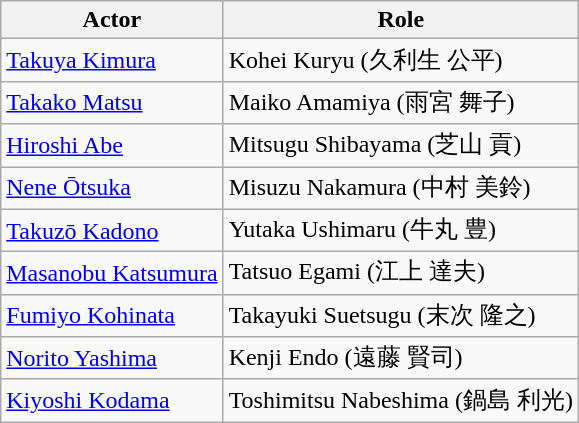<table class="wikitable">
<tr>
<th>Actor</th>
<th>Role</th>
</tr>
<tr>
<td><a href='#'>Takuya Kimura</a></td>
<td>Kohei Kuryu (久利生 公平)</td>
</tr>
<tr>
<td><a href='#'>Takako Matsu</a></td>
<td>Maiko Amamiya (雨宮 舞子)</td>
</tr>
<tr>
<td><a href='#'>Hiroshi Abe</a></td>
<td>Mitsugu Shibayama (芝山 貢)</td>
</tr>
<tr>
<td><a href='#'>Nene Ōtsuka</a></td>
<td>Misuzu Nakamura (中村 美鈴)</td>
</tr>
<tr>
<td><a href='#'>Takuzō Kadono</a></td>
<td>Yutaka Ushimaru (牛丸 豊)</td>
</tr>
<tr>
<td><a href='#'>Masanobu Katsumura</a></td>
<td>Tatsuo Egami (江上 達夫)</td>
</tr>
<tr>
<td><a href='#'>Fumiyo Kohinata</a></td>
<td>Takayuki Suetsugu (末次 隆之)</td>
</tr>
<tr>
<td><a href='#'>Norito Yashima</a></td>
<td>Kenji Endo (遠藤 賢司)</td>
</tr>
<tr>
<td><a href='#'>Kiyoshi Kodama</a></td>
<td>Toshimitsu Nabeshima (鍋島 利光)</td>
</tr>
</table>
